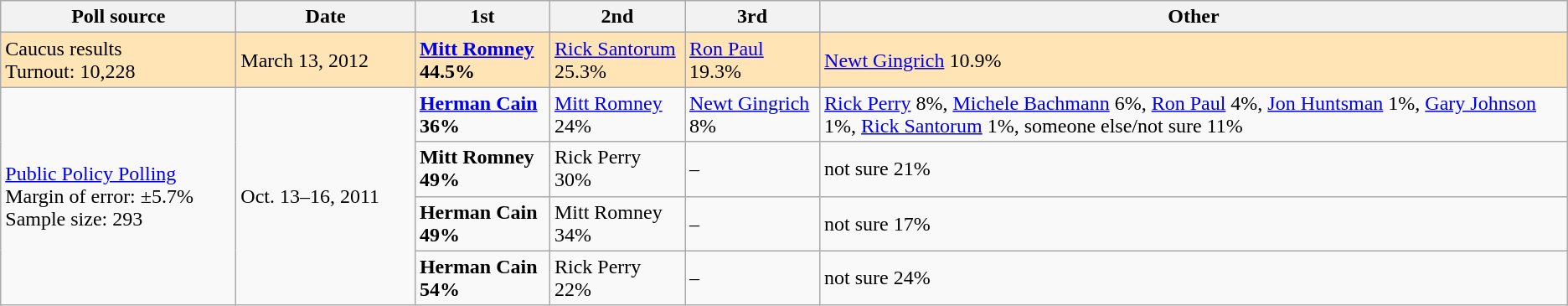<table class="wikitable">
<tr>
<th style="width:180px;">Poll source</th>
<th style="width:135px;">Date</th>
<th style="width:100px;">1st</th>
<th style="width:100px;">2nd</th>
<th style="width:100px;">3rd</th>
<th>Other</th>
</tr>
<tr style="background:Moccasin;">
<td>Caucus results<br>Turnout: 10,228</td>
<td>March 13, 2012</td>
<td><strong><a href='#'>Mitt Romney</a> 44.5% </strong></td>
<td><a href='#'>Rick Santorum</a><br>25.3%</td>
<td><a href='#'>Ron Paul</a><br>19.3%</td>
<td><a href='#'>Newt Gingrich</a> 10.9%</td>
</tr>
<tr>
<td rowspan=4><a href='#'>Public Policy Polling</a><br>Margin of error: ±5.7%
<br>Sample size: 293</td>
<td rowspan=4>Oct. 13–16, 2011</td>
<td><strong><a href='#'>Herman Cain</a><br>36%</strong></td>
<td><a href='#'>Mitt Romney</a><br>24%</td>
<td><a href='#'>Newt Gingrich</a><br>8%</td>
<td><a href='#'>Rick Perry</a> 8%, <a href='#'>Michele Bachmann</a> 6%, <a href='#'>Ron Paul</a> 4%, <a href='#'>Jon Huntsman</a> 1%, <a href='#'>Gary Johnson</a> 1%, <a href='#'>Rick Santorum</a> 1%, someone else/not sure 11%</td>
</tr>
<tr>
<td><strong>Mitt Romney<br>49%</strong></td>
<td>Rick Perry<br>30%</td>
<td>–</td>
<td>not sure 21%</td>
</tr>
<tr>
<td><strong>Herman Cain<br>49%</strong></td>
<td>Mitt Romney<br>34%</td>
<td>–</td>
<td>not sure 17%</td>
</tr>
<tr>
<td><strong>Herman Cain<br>54%</strong></td>
<td>Rick Perry<br>22%</td>
<td>–</td>
<td>not sure 24%</td>
</tr>
</table>
